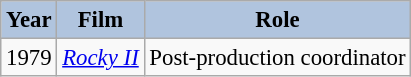<table class="wikitable" style="font-size:95%;">
<tr>
<th style="background:#B0C4DE;">Year</th>
<th style="background:#B0C4DE;">Film</th>
<th style="background:#B0C4DE;">Role</th>
</tr>
<tr>
<td>1979</td>
<td><em><a href='#'>Rocky II</a></em></td>
<td>Post-production coordinator</td>
</tr>
</table>
